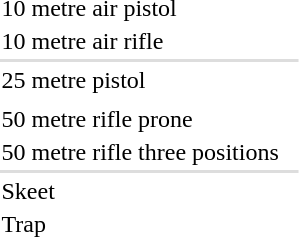<table>
<tr>
<td>10 metre air pistol<br></td>
<td></td>
<td></td>
<td></td>
</tr>
<tr>
<td>10 metre air rifle<br></td>
<td></td>
<td></td>
<td></td>
</tr>
<tr bgcolor=#DDDDDD>
<td colspan=7></td>
</tr>
<tr>
<td>25 metre pistol<br></td>
<td></td>
<td></td>
<td></td>
</tr>
<tr -bgcolor=#DDDDDD>
<td colspan=7></td>
</tr>
<tr>
<td>50 metre rifle prone<br></td>
<td></td>
<td></td>
<td></td>
</tr>
<tr>
<td>50 metre rifle three positions<br></td>
<td></td>
<td></td>
<td></td>
</tr>
<tr bgcolor=#DDDDDD>
<td colspan=7></td>
</tr>
<tr>
<td>Skeet<br></td>
<td></td>
<td></td>
<td></td>
</tr>
<tr>
<td>Trap<br></td>
<td></td>
<td></td>
<td></td>
</tr>
</table>
